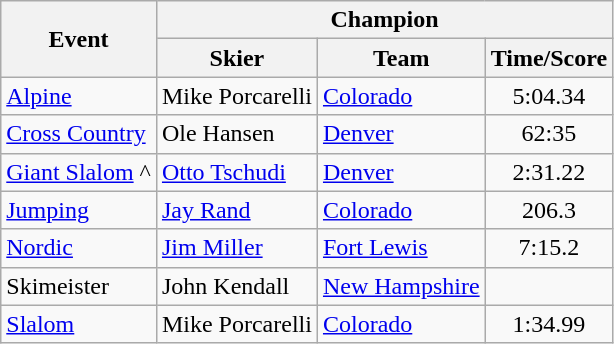<table class="wikitable">
<tr>
<th rowspan="2">Event</th>
<th colspan="3" bgcolor=000000>Champion</th>
</tr>
<tr>
<th>Skier</th>
<th>Team</th>
<th>Time/Score</th>
</tr>
<tr>
<td><a href='#'>Alpine</a></td>
<td>Mike Porcarelli</td>
<td><a href='#'>Colorado</a></td>
<td align=center>5:04.34</td>
</tr>
<tr>
<td><a href='#'>Cross Country</a></td>
<td> Ole Hansen</td>
<td><a href='#'>Denver</a></td>
<td align=center>62:35</td>
</tr>
<tr>
<td><a href='#'>Giant Slalom</a> ^</td>
<td> <a href='#'>Otto Tschudi</a></td>
<td><a href='#'>Denver</a></td>
<td align=center>2:31.22</td>
</tr>
<tr>
<td><a href='#'>Jumping</a></td>
<td><a href='#'>Jay Rand</a></td>
<td><a href='#'>Colorado</a></td>
<td align=center>206.3</td>
</tr>
<tr>
<td><a href='#'>Nordic</a></td>
<td><a href='#'>Jim Miller</a> </td>
<td><a href='#'>Fort Lewis</a></td>
<td align=center>7:15.2</td>
</tr>
<tr>
<td>Skimeister</td>
<td>John Kendall</td>
<td><a href='#'>New Hampshire</a></td>
<td align=center></td>
</tr>
<tr>
<td><a href='#'>Slalom</a></td>
<td>Mike Porcarelli</td>
<td><a href='#'>Colorado</a></td>
<td align=center>1:34.99</td>
</tr>
</table>
